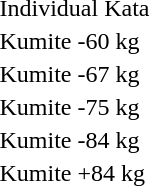<table>
<tr>
<td>Individual Kata<br></td>
<td></td>
<td></td>
<td></td>
</tr>
<tr>
<td>Kumite -60 kg<br></td>
<td></td>
<td></td>
<td></td>
</tr>
<tr>
<td>Kumite -67 kg<br></td>
<td></td>
<td></td>
<td></td>
</tr>
<tr>
<td>Kumite -75 kg<br></td>
<td></td>
<td></td>
<td></td>
</tr>
<tr>
<td>Kumite -84 kg<br></td>
<td></td>
<td></td>
<td></td>
</tr>
<tr>
<td>Kumite +84 kg<br></td>
<td></td>
<td></td>
<td></td>
</tr>
</table>
